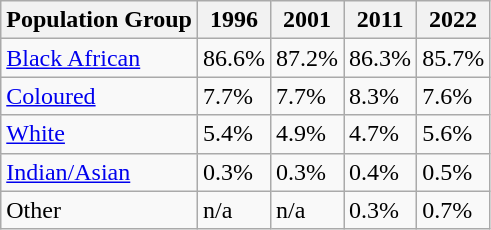<table class="wikitable">
<tr>
<th>Population Group</th>
<th>1996</th>
<th>2001</th>
<th>2011</th>
<th>2022</th>
</tr>
<tr>
<td><a href='#'>Black African</a></td>
<td>86.6%</td>
<td>87.2%</td>
<td>86.3%</td>
<td>85.7%</td>
</tr>
<tr>
<td><a href='#'>Coloured</a></td>
<td>7.7%</td>
<td>7.7%</td>
<td>8.3%</td>
<td>7.6%</td>
</tr>
<tr>
<td><a href='#'>White</a></td>
<td>5.4%</td>
<td>4.9%</td>
<td>4.7%</td>
<td>5.6%</td>
</tr>
<tr>
<td><a href='#'>Indian/Asian</a></td>
<td>0.3%</td>
<td>0.3%</td>
<td>0.4%</td>
<td>0.5%</td>
</tr>
<tr>
<td>Other</td>
<td>n/a</td>
<td>n/a</td>
<td>0.3%</td>
<td>0.7%</td>
</tr>
</table>
